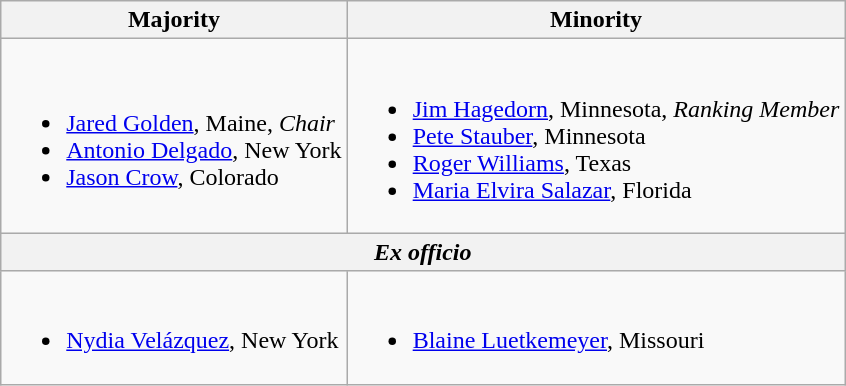<table class=wikitable>
<tr>
<th>Majority</th>
<th>Minority</th>
</tr>
<tr>
<td><br><ul><li><a href='#'>Jared Golden</a>, Maine, <em>Chair</em></li><li><a href='#'>Antonio Delgado</a>, New York</li><li><a href='#'>Jason Crow</a>, Colorado</li></ul></td>
<td><br><ul><li><a href='#'>Jim Hagedorn</a>, Minnesota, <em>Ranking Member</em></li><li><a href='#'>Pete Stauber</a>, Minnesota</li><li><a href='#'>Roger Williams</a>, Texas</li><li><a href='#'>Maria Elvira Salazar</a>, Florida</li></ul></td>
</tr>
<tr>
<th colspan=2><em>Ex officio</em></th>
</tr>
<tr>
<td><br><ul><li><a href='#'>Nydia Velázquez</a>, New York</li></ul></td>
<td><br><ul><li><a href='#'>Blaine Luetkemeyer</a>, Missouri</li></ul></td>
</tr>
</table>
